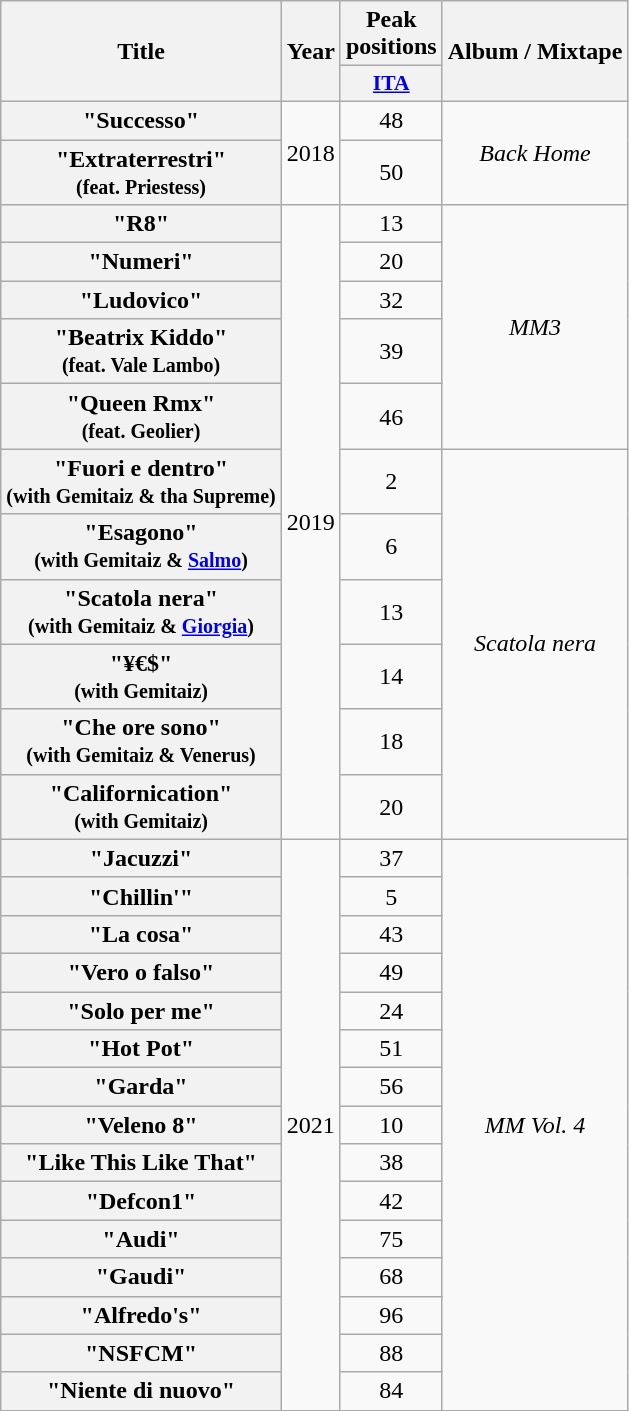<table class="wikitable plainrowheaders" style="text-align:center">
<tr>
<th scope="col" rowspan="2">Title</th>
<th scope="col" rowspan="2">Year</th>
<th scope="col" colspan="1">Peak positions</th>
<th scope="col" rowspan="2">Album / Mixtape</th>
</tr>
<tr>
<th scope="col" style="width:3em;font-size:90%;"><a href='#'>ITA</a><br></th>
</tr>
<tr>
<th scope="row">"Successo"</th>
<td rowspan=2>2018</td>
<td>48</td>
<td rowspan=2><em>Back Home</em></td>
</tr>
<tr>
<th scope="row">"Extraterrestri"<br><small>(feat. Priestess)</small></th>
<td>50</td>
</tr>
<tr>
<th scope="row">"R8"</th>
<td rowspan=11>2019</td>
<td>13</td>
<td rowspan=5><em>MM3</em></td>
</tr>
<tr>
<th scope="row">"Numeri"</th>
<td>20</td>
</tr>
<tr>
<th scope="row">"Ludovico"</th>
<td>32</td>
</tr>
<tr>
<th scope="row">"Beatrix Kiddo"<br><small>(feat. Vale Lambo)</small></th>
<td>39</td>
</tr>
<tr>
<th scope="row">"Queen Rmx"<br><small>(feat. Geolier)</small></th>
<td>46</td>
</tr>
<tr>
<th scope="row">"Fuori e dentro"<br><small>(with Gemitaiz & tha Supreme)</small></th>
<td>2</td>
<td rowspan=6><em>Scatola nera</em></td>
</tr>
<tr>
<th scope="row">"Esagono"<br><small>(with Gemitaiz & <a href='#'>Salmo</a>)</small></th>
<td>6</td>
</tr>
<tr>
<th scope="row">"Scatola nera"<br><small>(with Gemitaiz & <a href='#'>Giorgia</a>)</small></th>
<td>13</td>
</tr>
<tr>
<th scope="row">"¥€$"<br><small>(with Gemitaiz)</small></th>
<td>14</td>
</tr>
<tr>
<th scope="row">"Che ore sono"<br><small>(with Gemitaiz & Venerus)</small></th>
<td>18</td>
</tr>
<tr>
<th scope="row">"Californication"<br><small>(with Gemitaiz)</small></th>
<td>20</td>
</tr>
<tr>
<th scope="row">"Jacuzzi"</th>
<td rowspan="15">2021</td>
<td>37</td>
<td rowspan="15"><em>MM Vol. 4</em></td>
</tr>
<tr>
<th scope="row">"Chillin'"</th>
<td>5</td>
</tr>
<tr>
<th scope="row">"La cosa"</th>
<td>43</td>
</tr>
<tr>
<th scope="row">"Vero o falso"<br></th>
<td>49</td>
</tr>
<tr>
<th scope="row">"Solo per me"<br></th>
<td>24</td>
</tr>
<tr>
<th scope="row">"Hot Pot"</th>
<td>51</td>
</tr>
<tr>
<th scope="row">"Garda"</th>
<td>56</td>
</tr>
<tr>
<th scope="row">"Veleno 8"<br></th>
<td>10</td>
</tr>
<tr>
<th scope="row">"Like This Like That"<br></th>
<td>38</td>
</tr>
<tr>
<th scope="row">"Defcon1"</th>
<td>42</td>
</tr>
<tr>
<th scope="row">"Audi"<br></th>
<td>75</td>
</tr>
<tr>
<th scope="row">"Gaudi"</th>
<td>68</td>
</tr>
<tr>
<th scope="row">"Alfredo's"<br></th>
<td>96</td>
</tr>
<tr>
<th scope="row">"NSFCM"</th>
<td>88</td>
</tr>
<tr>
<th scope="row">"Niente di nuovo"</th>
<td>84</td>
</tr>
</table>
